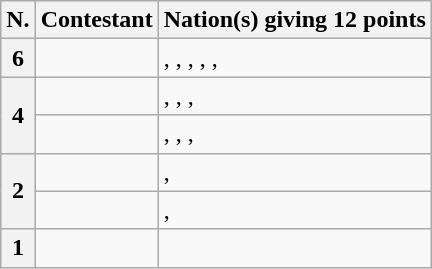<table class="wikitable plainrowheaders">
<tr>
<th scope="col">N.</th>
<th scope="col">Contestant</th>
<th scope="col">Nation(s) giving 12 points</th>
</tr>
<tr>
<th scope="row">6</th>
<td><strong></strong></td>
<td>, , , , , </td>
</tr>
<tr>
<th scope="row" rowspan="2">4</th>
<td></td>
<td>, , , </td>
</tr>
<tr>
<td></td>
<td>, , , </td>
</tr>
<tr>
<th scope="row" rowspan="2">2</th>
<td></td>
<td>, </td>
</tr>
<tr>
<td></td>
<td>, </td>
</tr>
<tr>
<th scope="row">1</th>
<td></td>
<td></td>
</tr>
</table>
